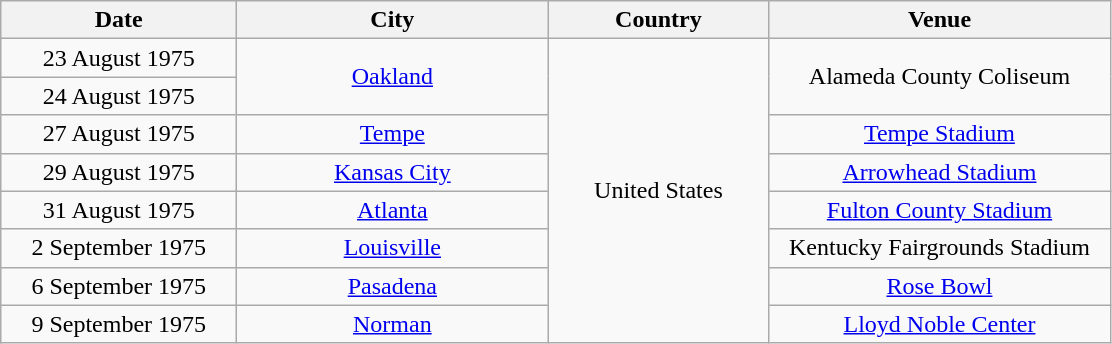<table class="wikitable" style="text-align:center;">
<tr>
<th style="width:150px;">Date</th>
<th style="width:200px;">City</th>
<th style="width:140px;">Country</th>
<th style="width:220px;">Venue</th>
</tr>
<tr>
<td>23 August 1975</td>
<td rowspan="2"><a href='#'>Oakland</a></td>
<td rowspan="8">United States</td>
<td rowspan="2">Alameda County Coliseum</td>
</tr>
<tr>
<td>24 August 1975</td>
</tr>
<tr>
<td>27 August 1975</td>
<td><a href='#'>Tempe</a></td>
<td><a href='#'>Tempe Stadium</a></td>
</tr>
<tr>
<td>29 August 1975</td>
<td><a href='#'>Kansas City</a></td>
<td><a href='#'>Arrowhead Stadium</a></td>
</tr>
<tr>
<td>31 August 1975</td>
<td><a href='#'>Atlanta</a></td>
<td><a href='#'>Fulton County Stadium</a></td>
</tr>
<tr>
<td>2 September 1975</td>
<td><a href='#'>Louisville</a></td>
<td>Kentucky Fairgrounds Stadium</td>
</tr>
<tr>
<td>6 September 1975</td>
<td><a href='#'>Pasadena</a></td>
<td><a href='#'>Rose Bowl</a></td>
</tr>
<tr>
<td>9 September 1975</td>
<td><a href='#'>Norman</a></td>
<td><a href='#'>Lloyd Noble Center</a></td>
</tr>
</table>
